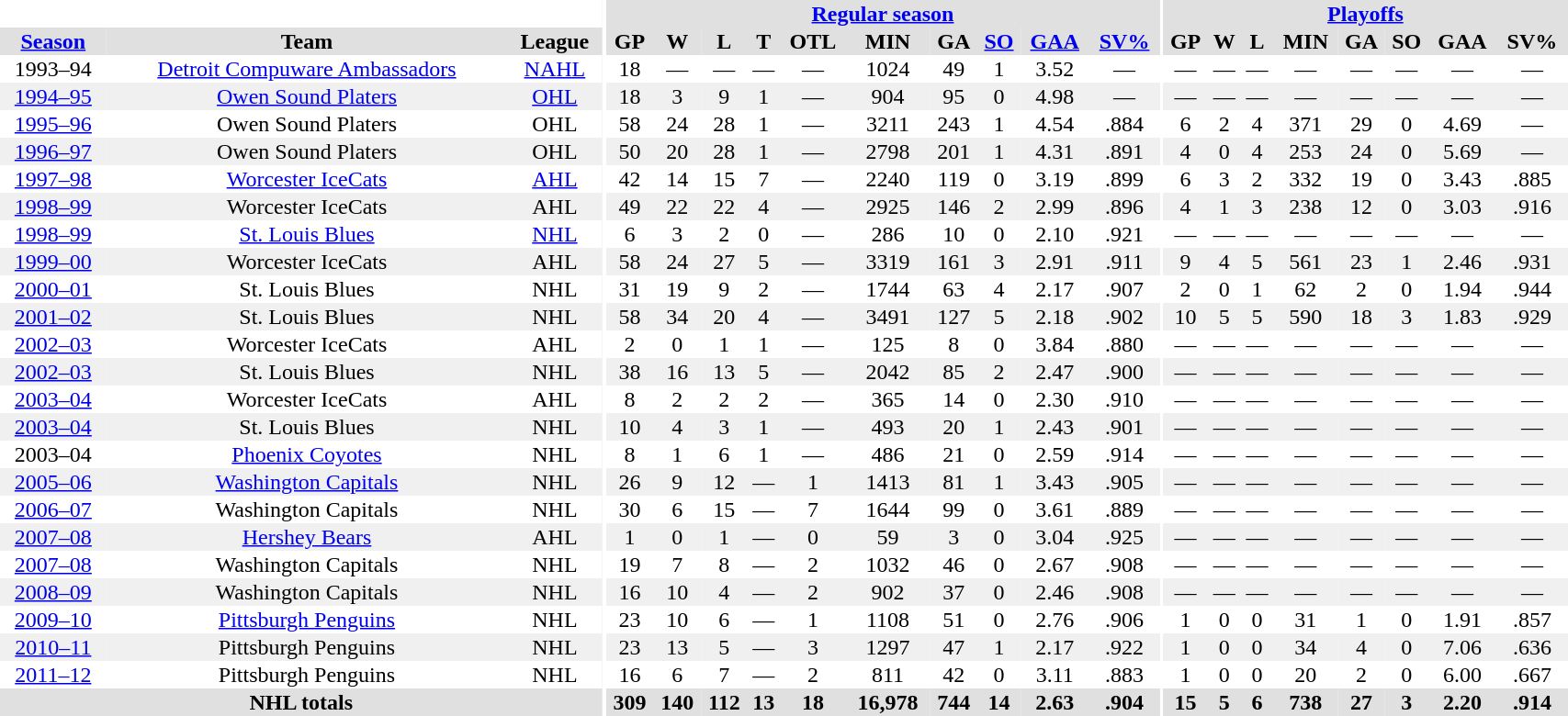<table border="0" cellpadding="1" cellspacing="0" style="width:90%; text-align:center;">
<tr bgcolor="#e0e0e0">
<th colspan="3" bgcolor="#ffffff"></th>
<th rowspan="99" bgcolor="#ffffff"></th>
<th colspan="10" bgcolor="#e0e0e0"><a href='#'>Regular season</a></th>
<th rowspan="99" bgcolor="#ffffff"></th>
<th colspan="8" bgcolor="#e0e0e0"><a href='#'>Playoffs</a></th>
</tr>
<tr bgcolor="#e0e0e0">
<th><a href='#'>Season</a></th>
<th>Team</th>
<th>League</th>
<th>GP</th>
<th>W</th>
<th>L</th>
<th>T</th>
<th>OTL</th>
<th>MIN</th>
<th>GA</th>
<th><a href='#'>SO</a></th>
<th><a href='#'>GAA</a></th>
<th><a href='#'>SV%</a></th>
<th>GP</th>
<th>W</th>
<th>L</th>
<th>MIN</th>
<th>GA</th>
<th>SO</th>
<th>GAA</th>
<th>SV%</th>
</tr>
<tr>
<td>1993–94</td>
<td><a href='#'>Detroit Compuware Ambassadors</a></td>
<td><a href='#'>NAHL</a></td>
<td>18</td>
<td>—</td>
<td>—</td>
<td>—</td>
<td>—</td>
<td>1024</td>
<td>49</td>
<td>1</td>
<td>3.52</td>
<td>—</td>
<td>—</td>
<td>—</td>
<td>—</td>
<td>—</td>
<td>—</td>
<td>—</td>
<td>—</td>
<td>—</td>
</tr>
<tr bgcolor="#f0f0f0">
<td><a href='#'>1994–95</a></td>
<td><a href='#'>Owen Sound Platers</a></td>
<td><a href='#'>OHL</a></td>
<td>18</td>
<td>3</td>
<td>9</td>
<td>1</td>
<td>—</td>
<td>904</td>
<td>95</td>
<td>0</td>
<td>4.98</td>
<td>—</td>
<td>—</td>
<td>—</td>
<td>—</td>
<td>—</td>
<td>—</td>
<td>—</td>
<td>—</td>
<td>—</td>
</tr>
<tr>
<td><a href='#'>1995–96</a></td>
<td>Owen Sound Platers</td>
<td>OHL</td>
<td>58</td>
<td>24</td>
<td>28</td>
<td>1</td>
<td>—</td>
<td>3211</td>
<td>243</td>
<td>1</td>
<td>4.54</td>
<td>.884</td>
<td>6</td>
<td>2</td>
<td>4</td>
<td>371</td>
<td>29</td>
<td>0</td>
<td>4.69</td>
<td>—</td>
</tr>
<tr bgcolor="#f0f0f0">
<td><a href='#'>1996–97</a></td>
<td>Owen Sound Platers</td>
<td>OHL</td>
<td>50</td>
<td>20</td>
<td>28</td>
<td>1</td>
<td>—</td>
<td>2798</td>
<td>201</td>
<td>1</td>
<td>4.31</td>
<td>.891</td>
<td>4</td>
<td>0</td>
<td>4</td>
<td>253</td>
<td>24</td>
<td>0</td>
<td>5.69</td>
<td>—</td>
</tr>
<tr>
<td><a href='#'>1997–98</a></td>
<td><a href='#'>Worcester IceCats</a></td>
<td><a href='#'>AHL</a></td>
<td>42</td>
<td>14</td>
<td>15</td>
<td>7</td>
<td>—</td>
<td>2240</td>
<td>119</td>
<td>0</td>
<td>3.19</td>
<td>.899</td>
<td>6</td>
<td>3</td>
<td>2</td>
<td>332</td>
<td>19</td>
<td>0</td>
<td>3.43</td>
<td>.885</td>
</tr>
<tr bgcolor="#f0f0f0">
<td><a href='#'>1998–99</a></td>
<td>Worcester IceCats</td>
<td>AHL</td>
<td>49</td>
<td>22</td>
<td>22</td>
<td>4</td>
<td>—</td>
<td>2925</td>
<td>146</td>
<td>2</td>
<td>2.99</td>
<td>.896</td>
<td>4</td>
<td>1</td>
<td>3</td>
<td>238</td>
<td>12</td>
<td>0</td>
<td>3.03</td>
<td>.916</td>
</tr>
<tr>
<td><a href='#'>1998–99</a></td>
<td><a href='#'>St. Louis Blues</a></td>
<td><a href='#'>NHL</a></td>
<td>6</td>
<td>3</td>
<td>2</td>
<td>0</td>
<td>—</td>
<td>286</td>
<td>10</td>
<td>0</td>
<td>2.10</td>
<td>.921</td>
<td>—</td>
<td>—</td>
<td>—</td>
<td>—</td>
<td>—</td>
<td>—</td>
<td>—</td>
<td>—</td>
</tr>
<tr bgcolor="#f0f0f0">
<td><a href='#'>1999–00</a></td>
<td>Worcester IceCats</td>
<td>AHL</td>
<td>58</td>
<td>24</td>
<td>27</td>
<td>5</td>
<td>—</td>
<td>3319</td>
<td>161</td>
<td>3</td>
<td>2.91</td>
<td>.911</td>
<td>9</td>
<td>4</td>
<td>5</td>
<td>561</td>
<td>23</td>
<td>1</td>
<td>2.46</td>
<td>.931</td>
</tr>
<tr>
<td><a href='#'>2000–01</a></td>
<td>St. Louis Blues</td>
<td>NHL</td>
<td>31</td>
<td>19</td>
<td>9</td>
<td>2</td>
<td>—</td>
<td>1744</td>
<td>63</td>
<td>4</td>
<td>2.17</td>
<td>.907</td>
<td>2</td>
<td>0</td>
<td>1</td>
<td>62</td>
<td>2</td>
<td>0</td>
<td>1.94</td>
<td>.944</td>
</tr>
<tr bgcolor="#f0f0f0">
<td><a href='#'>2001–02</a></td>
<td>St. Louis Blues</td>
<td>NHL</td>
<td>58</td>
<td>34</td>
<td>20</td>
<td>4</td>
<td>—</td>
<td>3491</td>
<td>127</td>
<td>5</td>
<td>2.18</td>
<td>.902</td>
<td>10</td>
<td>5</td>
<td>5</td>
<td>590</td>
<td>18</td>
<td>3</td>
<td>1.83</td>
<td>.929</td>
</tr>
<tr>
<td><a href='#'>2002–03</a></td>
<td>Worcester IceCats</td>
<td>AHL</td>
<td>2</td>
<td>0</td>
<td>1</td>
<td>1</td>
<td>—</td>
<td>125</td>
<td>8</td>
<td>0</td>
<td>3.84</td>
<td>.880</td>
<td>—</td>
<td>—</td>
<td>—</td>
<td>—</td>
<td>—</td>
<td>—</td>
<td>—</td>
<td>—</td>
</tr>
<tr bgcolor="#f0f0f0">
<td><a href='#'>2002–03</a></td>
<td>St. Louis Blues</td>
<td>NHL</td>
<td>38</td>
<td>16</td>
<td>13</td>
<td>5</td>
<td>—</td>
<td>2042</td>
<td>85</td>
<td>2</td>
<td>2.47</td>
<td>.900</td>
<td>—</td>
<td>—</td>
<td>—</td>
<td>—</td>
<td>—</td>
<td>—</td>
<td>—</td>
<td>—</td>
</tr>
<tr>
<td><a href='#'>2003–04</a></td>
<td>Worcester IceCats</td>
<td>AHL</td>
<td>8</td>
<td>2</td>
<td>2</td>
<td>2</td>
<td>—</td>
<td>365</td>
<td>14</td>
<td>0</td>
<td>2.30</td>
<td>.910</td>
<td>—</td>
<td>—</td>
<td>—</td>
<td>—</td>
<td>—</td>
<td>—</td>
<td>—</td>
<td>—</td>
</tr>
<tr bgcolor="#f0f0f0">
<td><a href='#'>2003–04</a></td>
<td>St. Louis Blues</td>
<td>NHL</td>
<td>10</td>
<td>4</td>
<td>3</td>
<td>1</td>
<td>—</td>
<td>493</td>
<td>20</td>
<td>1</td>
<td>2.43</td>
<td>.901</td>
<td>—</td>
<td>—</td>
<td>—</td>
<td>—</td>
<td>—</td>
<td>—</td>
<td>—</td>
<td>—</td>
</tr>
<tr>
<td>2003–04</td>
<td><a href='#'>Phoenix Coyotes</a></td>
<td>NHL</td>
<td>8</td>
<td>1</td>
<td>6</td>
<td>1</td>
<td>—</td>
<td>486</td>
<td>21</td>
<td>0</td>
<td>2.59</td>
<td>.914</td>
<td>—</td>
<td>—</td>
<td>—</td>
<td>—</td>
<td>—</td>
<td>—</td>
<td>—</td>
<td>—</td>
</tr>
<tr bgcolor="#f0f0f0">
<td><a href='#'>2005–06</a></td>
<td><a href='#'>Washington Capitals</a></td>
<td>NHL</td>
<td>26</td>
<td>9</td>
<td>12</td>
<td>—</td>
<td>1</td>
<td>1413</td>
<td>81</td>
<td>1</td>
<td>3.43</td>
<td>.905</td>
<td>—</td>
<td>—</td>
<td>—</td>
<td>—</td>
<td>—</td>
<td>—</td>
<td>—</td>
<td>—</td>
</tr>
<tr>
<td><a href='#'>2006–07</a></td>
<td>Washington Capitals</td>
<td>NHL</td>
<td>30</td>
<td>6</td>
<td>15</td>
<td>—</td>
<td>7</td>
<td>1644</td>
<td>99</td>
<td>0</td>
<td>3.61</td>
<td>.889</td>
<td>—</td>
<td>—</td>
<td>—</td>
<td>—</td>
<td>—</td>
<td>—</td>
<td>—</td>
<td>—</td>
</tr>
<tr bgcolor="#f0f0f0">
<td><a href='#'>2007–08</a></td>
<td><a href='#'>Hershey Bears</a></td>
<td>AHL</td>
<td>1</td>
<td>0</td>
<td>1</td>
<td>—</td>
<td>0</td>
<td>59</td>
<td>3</td>
<td>0</td>
<td>3.04</td>
<td>.925</td>
<td>—</td>
<td>—</td>
<td>—</td>
<td>—</td>
<td>—</td>
<td>—</td>
<td>—</td>
<td>—</td>
</tr>
<tr>
<td><a href='#'>2007–08</a></td>
<td>Washington Capitals</td>
<td>NHL</td>
<td>19</td>
<td>7</td>
<td>8</td>
<td>—</td>
<td>2</td>
<td>1032</td>
<td>46</td>
<td>0</td>
<td>2.67</td>
<td>.908</td>
<td>—</td>
<td>—</td>
<td>—</td>
<td>—</td>
<td>—</td>
<td>—</td>
<td>—</td>
<td>—</td>
</tr>
<tr bgcolor="#f0f0f0">
<td><a href='#'>2008–09</a></td>
<td>Washington Capitals</td>
<td>NHL</td>
<td>16</td>
<td>10</td>
<td>4</td>
<td>—</td>
<td>2</td>
<td>902</td>
<td>37</td>
<td>0</td>
<td>2.46</td>
<td>.908</td>
<td>—</td>
<td>—</td>
<td>—</td>
<td>—</td>
<td>—</td>
<td>—</td>
<td>—</td>
<td>—</td>
</tr>
<tr>
<td><a href='#'>2009–10</a></td>
<td><a href='#'>Pittsburgh Penguins</a></td>
<td>NHL</td>
<td>23</td>
<td>10</td>
<td>6</td>
<td>—</td>
<td>1</td>
<td>1108</td>
<td>51</td>
<td>0</td>
<td>2.76</td>
<td>.906</td>
<td>1</td>
<td>0</td>
<td>0</td>
<td>31</td>
<td>1</td>
<td>0</td>
<td>1.91</td>
<td>.857</td>
</tr>
<tr bgcolor="#f0f0f0">
<td><a href='#'>2010–11</a></td>
<td>Pittsburgh Penguins</td>
<td>NHL</td>
<td>23</td>
<td>13</td>
<td>5</td>
<td>—</td>
<td>3</td>
<td>1297</td>
<td>47</td>
<td>1</td>
<td>2.17</td>
<td>.922</td>
<td>1</td>
<td>0</td>
<td>0</td>
<td>34</td>
<td>4</td>
<td>0</td>
<td>7.06</td>
<td>.636</td>
</tr>
<tr>
<td><a href='#'>2011–12</a></td>
<td>Pittsburgh Penguins</td>
<td>NHL</td>
<td>16</td>
<td>6</td>
<td>7</td>
<td>—</td>
<td>2</td>
<td>811</td>
<td>42</td>
<td>0</td>
<td>3.11</td>
<td>.883</td>
<td>1</td>
<td>0</td>
<td>0</td>
<td>20</td>
<td>2</td>
<td>0</td>
<td>6.00</td>
<td>.667</td>
</tr>
<tr bgcolor="#e0e0e0">
<th colspan=3>NHL totals</th>
<th>309</th>
<th>140</th>
<th>112</th>
<th>13</th>
<th>18</th>
<th>16,978</th>
<th>744</th>
<th>14</th>
<th>2.63</th>
<th>.904</th>
<th>15</th>
<th>5</th>
<th>6</th>
<th>738</th>
<th>27</th>
<th>3</th>
<th>2.20</th>
<th>.914</th>
</tr>
</table>
